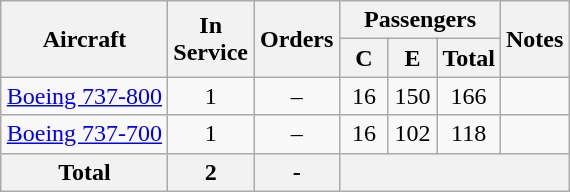<table class="wikitable" style="margin:1em auto;">
<tr>
<th rowspan="2">Aircraft</th>
<th rowspan="2" style="width:50px;">In Service</th>
<th rowspan="2" style="width:50px;">Orders</th>
<th colspan="3">Passengers</th>
<th rowspan="2">Notes</th>
</tr>
<tr>
<th style="width:25px;"><abbr>C</abbr></th>
<th style="width:25px;"><abbr>E</abbr></th>
<th style="width:25px;">Total</th>
</tr>
<tr>
<td><a href='#'>Boeing 737-800</a></td>
<td align=center>1</td>
<td align=center>–</td>
<td align=center>16</td>
<td align=center>150</td>
<td align=center>166</td>
<td></td>
</tr>
<tr>
<td><a href='#'>Boeing 737-700</a></td>
<td align=center>1</td>
<td align=center>–</td>
<td align=center>16</td>
<td align=center>102</td>
<td align=center>118</td>
<td></td>
</tr>
<tr>
<th>Total</th>
<th align="center">2</th>
<th align="center">-</th>
<th colspan="4"></th>
</tr>
</table>
